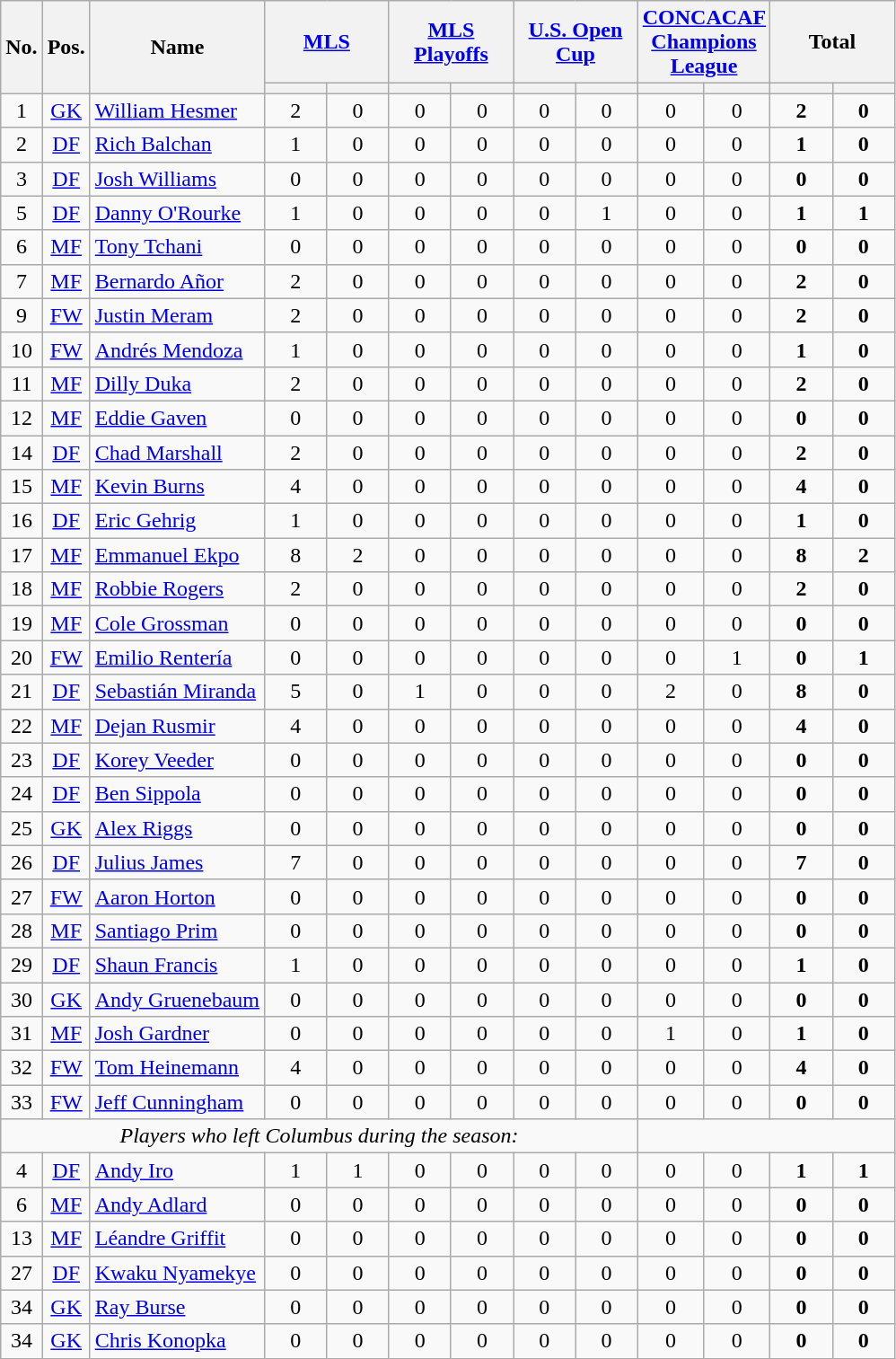<table class="wikitable sortable" style="text-align: center;">
<tr>
<th rowspan=2>No.</th>
<th rowspan=2>Pos.</th>
<th rowspan=2>Name</th>
<th colspan=2 style="width:85px;"><a href='#'>MLS</a></th>
<th colspan=2 style="width:85px;"><a href='#'>MLS Playoffs</a></th>
<th colspan=2 style="width:85px;"><a href='#'>U.S. Open Cup</a></th>
<th colspan=2 style="width:85px;"><a href='#'>CONCACAF Champions League</a></th>
<th colspan=2 style="width:85px;"><strong>Total</strong></th>
</tr>
<tr>
<th></th>
<th></th>
<th></th>
<th></th>
<th></th>
<th></th>
<th></th>
<th></th>
<th></th>
<th></th>
</tr>
<tr>
<td>1</td>
<td><a href='#'>GK</a></td>
<td align=left> <a href='#'>William Hesmer</a></td>
<td>2</td>
<td>0</td>
<td>0</td>
<td>0</td>
<td>0</td>
<td>0</td>
<td>0</td>
<td>0</td>
<td><strong>2</strong></td>
<td><strong>0</strong></td>
</tr>
<tr>
<td>2</td>
<td><a href='#'>DF</a></td>
<td align=left> <a href='#'>Rich Balchan</a></td>
<td>1</td>
<td>0</td>
<td>0</td>
<td>0</td>
<td>0</td>
<td>0</td>
<td>0</td>
<td>0</td>
<td><strong>1</strong></td>
<td><strong>0</strong></td>
</tr>
<tr>
<td>3</td>
<td><a href='#'>DF</a></td>
<td align=left> <a href='#'>Josh Williams</a></td>
<td>0</td>
<td>0</td>
<td>0</td>
<td>0</td>
<td>0</td>
<td>0</td>
<td>0</td>
<td>0</td>
<td><strong>0</strong></td>
<td><strong>0</strong></td>
</tr>
<tr>
<td>5</td>
<td><a href='#'>DF</a></td>
<td align=left> <a href='#'>Danny O'Rourke</a></td>
<td>1</td>
<td>0</td>
<td>0</td>
<td>0</td>
<td>0</td>
<td>1</td>
<td>0</td>
<td>0</td>
<td><strong>1</strong></td>
<td><strong>1</strong></td>
</tr>
<tr>
<td>6</td>
<td><a href='#'>MF</a></td>
<td align=left> <a href='#'>Tony Tchani</a></td>
<td>0</td>
<td>0</td>
<td>0</td>
<td>0</td>
<td>0</td>
<td>0</td>
<td>0</td>
<td>0</td>
<td><strong>0</strong></td>
<td><strong>0</strong></td>
</tr>
<tr>
<td>7</td>
<td><a href='#'>MF</a></td>
<td align=left> <a href='#'>Bernardo Añor</a></td>
<td>2</td>
<td>0</td>
<td>0</td>
<td>0</td>
<td>0</td>
<td>0</td>
<td>0</td>
<td>0</td>
<td><strong>2</strong></td>
<td><strong>0</strong></td>
</tr>
<tr>
<td>9</td>
<td><a href='#'>FW</a></td>
<td align=left> <a href='#'>Justin Meram</a></td>
<td>2</td>
<td>0</td>
<td>0</td>
<td>0</td>
<td>0</td>
<td>0</td>
<td>0</td>
<td>0</td>
<td><strong>2</strong></td>
<td><strong>0</strong></td>
</tr>
<tr>
<td>10</td>
<td><a href='#'>FW</a></td>
<td align=left> <a href='#'>Andrés Mendoza</a></td>
<td>1</td>
<td>0</td>
<td>0</td>
<td>0</td>
<td>0</td>
<td>0</td>
<td>0</td>
<td>0</td>
<td><strong>1</strong></td>
<td><strong>0</strong></td>
</tr>
<tr>
<td>11</td>
<td><a href='#'>MF</a></td>
<td align=left> <a href='#'>Dilly Duka</a></td>
<td>2</td>
<td>0</td>
<td>0</td>
<td>0</td>
<td>0</td>
<td>0</td>
<td>0</td>
<td>0</td>
<td><strong>2</strong></td>
<td><strong>0</strong></td>
</tr>
<tr>
<td>12</td>
<td><a href='#'>MF</a></td>
<td align=left> <a href='#'>Eddie Gaven</a></td>
<td>0</td>
<td>0</td>
<td>0</td>
<td>0</td>
<td>0</td>
<td>0</td>
<td>0</td>
<td>0</td>
<td><strong>0</strong></td>
<td><strong>0</strong></td>
</tr>
<tr>
<td>14</td>
<td><a href='#'>DF</a></td>
<td align=left> <a href='#'>Chad Marshall</a></td>
<td>2</td>
<td>0</td>
<td>0</td>
<td>0</td>
<td>0</td>
<td>0</td>
<td>0</td>
<td>0</td>
<td><strong>2</strong></td>
<td><strong>0</strong></td>
</tr>
<tr>
<td>15</td>
<td><a href='#'>MF</a></td>
<td align=left> <a href='#'>Kevin Burns</a></td>
<td>4</td>
<td>0</td>
<td>0</td>
<td>0</td>
<td>0</td>
<td>0</td>
<td>0</td>
<td>0</td>
<td><strong>4</strong></td>
<td><strong>0</strong></td>
</tr>
<tr>
<td>16</td>
<td><a href='#'>DF</a></td>
<td align=left> <a href='#'>Eric Gehrig</a></td>
<td>1</td>
<td>0</td>
<td>0</td>
<td>0</td>
<td>0</td>
<td>0</td>
<td>0</td>
<td>0</td>
<td><strong>1</strong></td>
<td><strong>0</strong></td>
</tr>
<tr>
<td>17</td>
<td><a href='#'>MF</a></td>
<td align=left> <a href='#'>Emmanuel Ekpo</a></td>
<td>8</td>
<td>2</td>
<td>0</td>
<td>0</td>
<td>0</td>
<td>0</td>
<td>0</td>
<td>0</td>
<td><strong>8</strong></td>
<td><strong>2</strong></td>
</tr>
<tr>
<td>18</td>
<td><a href='#'>MF</a></td>
<td align=left> <a href='#'>Robbie Rogers</a></td>
<td>2</td>
<td>0</td>
<td>0</td>
<td>0</td>
<td>0</td>
<td>0</td>
<td>0</td>
<td>0</td>
<td><strong>2</strong></td>
<td><strong>0</strong></td>
</tr>
<tr>
<td>19</td>
<td><a href='#'>MF</a></td>
<td align=left> <a href='#'>Cole Grossman</a></td>
<td>0</td>
<td>0</td>
<td>0</td>
<td>0</td>
<td>0</td>
<td>0</td>
<td>0</td>
<td>0</td>
<td><strong>0</strong></td>
<td><strong>0</strong></td>
</tr>
<tr>
<td>20</td>
<td><a href='#'>FW</a></td>
<td align=left> <a href='#'>Emilio Rentería</a></td>
<td>0</td>
<td>0</td>
<td>0</td>
<td>0</td>
<td>0</td>
<td>0</td>
<td>0</td>
<td>1</td>
<td><strong>0</strong></td>
<td><strong>1</strong></td>
</tr>
<tr>
<td>21</td>
<td><a href='#'>DF</a></td>
<td align=left> <a href='#'>Sebastián Miranda</a></td>
<td>5</td>
<td>0</td>
<td>1</td>
<td>0</td>
<td>0</td>
<td>0</td>
<td>2</td>
<td>0</td>
<td><strong>8</strong></td>
<td><strong>0</strong></td>
</tr>
<tr>
<td>22</td>
<td><a href='#'>MF</a></td>
<td align=left> <a href='#'>Dejan Rusmir</a></td>
<td>4</td>
<td>0</td>
<td>0</td>
<td>0</td>
<td>0</td>
<td>0</td>
<td>0</td>
<td>0</td>
<td><strong>4</strong></td>
<td><strong>0</strong></td>
</tr>
<tr>
<td>23</td>
<td><a href='#'>DF</a></td>
<td align=left> <a href='#'>Korey Veeder</a></td>
<td>0</td>
<td>0</td>
<td>0</td>
<td>0</td>
<td>0</td>
<td>0</td>
<td>0</td>
<td>0</td>
<td><strong>0</strong></td>
<td><strong>0</strong></td>
</tr>
<tr>
<td>24</td>
<td><a href='#'>DF</a></td>
<td align=left> <a href='#'>Ben Sippola</a></td>
<td>0</td>
<td>0</td>
<td>0</td>
<td>0</td>
<td>0</td>
<td>0</td>
<td>0</td>
<td>0</td>
<td><strong>0</strong></td>
<td><strong>0</strong></td>
</tr>
<tr>
<td>25</td>
<td><a href='#'>GK</a></td>
<td align=left> <a href='#'>Alex Riggs</a></td>
<td>0</td>
<td>0</td>
<td>0</td>
<td>0</td>
<td>0</td>
<td>0</td>
<td>0</td>
<td>0</td>
<td><strong>0</strong></td>
<td><strong>0</strong></td>
</tr>
<tr>
<td>26</td>
<td><a href='#'>DF</a></td>
<td align=left> <a href='#'>Julius James</a></td>
<td>7</td>
<td>0</td>
<td>0</td>
<td>0</td>
<td>0</td>
<td>0</td>
<td>0</td>
<td>0</td>
<td><strong>7</strong></td>
<td><strong>0</strong></td>
</tr>
<tr>
<td>27</td>
<td><a href='#'>FW</a></td>
<td align=left> <a href='#'>Aaron Horton</a></td>
<td>0</td>
<td>0</td>
<td>0</td>
<td>0</td>
<td>0</td>
<td>0</td>
<td>0</td>
<td>0</td>
<td><strong>0</strong></td>
<td><strong>0</strong></td>
</tr>
<tr>
<td>28</td>
<td><a href='#'>MF</a></td>
<td align=left> <a href='#'>Santiago Prim</a></td>
<td>0</td>
<td>0</td>
<td>0</td>
<td>0</td>
<td>0</td>
<td>0</td>
<td>0</td>
<td>0</td>
<td><strong>0</strong></td>
<td><strong>0</strong></td>
</tr>
<tr>
<td>29</td>
<td><a href='#'>DF</a></td>
<td align=left> <a href='#'>Shaun Francis</a></td>
<td>1</td>
<td>0</td>
<td>0</td>
<td>0</td>
<td>0</td>
<td>0</td>
<td>0</td>
<td>0</td>
<td><strong>1</strong></td>
<td><strong>0</strong></td>
</tr>
<tr>
<td>30</td>
<td><a href='#'>GK</a></td>
<td align=left> <a href='#'>Andy Gruenebaum</a></td>
<td>0</td>
<td>0</td>
<td>0</td>
<td>0</td>
<td>0</td>
<td>0</td>
<td>0</td>
<td>0</td>
<td><strong>0</strong></td>
<td><strong>0</strong></td>
</tr>
<tr>
<td>31</td>
<td><a href='#'>MF</a></td>
<td align=left> <a href='#'>Josh Gardner</a></td>
<td>0</td>
<td>0</td>
<td>0</td>
<td>0</td>
<td>0</td>
<td>0</td>
<td>1</td>
<td>0</td>
<td><strong>1</strong></td>
<td><strong>0</strong></td>
</tr>
<tr>
<td>32</td>
<td><a href='#'>FW</a></td>
<td align=left> <a href='#'>Tom Heinemann</a></td>
<td>4</td>
<td>0</td>
<td>0</td>
<td>0</td>
<td>0</td>
<td>0</td>
<td>0</td>
<td>0</td>
<td><strong>4</strong></td>
<td><strong>0</strong></td>
</tr>
<tr>
<td>33</td>
<td><a href='#'>FW</a></td>
<td align=left> <a href='#'>Jeff Cunningham</a></td>
<td>0</td>
<td>0</td>
<td>0</td>
<td>0</td>
<td>0</td>
<td>0</td>
<td>0</td>
<td>0</td>
<td><strong>0</strong></td>
<td><strong>0</strong></td>
</tr>
<tr>
<td colspan=9 align=center><em>Players who left Columbus during the season:</em></td>
</tr>
<tr>
<td>4</td>
<td><a href='#'>DF</a></td>
<td align=left> <a href='#'>Andy Iro</a></td>
<td>1</td>
<td>1</td>
<td>0</td>
<td>0</td>
<td>0</td>
<td>0</td>
<td>0</td>
<td>0</td>
<td><strong>1</strong></td>
<td><strong>1</strong></td>
</tr>
<tr>
<td>6</td>
<td><a href='#'>MF</a></td>
<td align=left> <a href='#'>Andy Adlard</a></td>
<td>0</td>
<td>0</td>
<td>0</td>
<td>0</td>
<td>0</td>
<td>0</td>
<td>0</td>
<td>0</td>
<td><strong>0</strong></td>
<td><strong>0</strong></td>
</tr>
<tr>
<td>13</td>
<td><a href='#'>MF</a></td>
<td align=left> <a href='#'>Léandre Griffit</a></td>
<td>0</td>
<td>0</td>
<td>0</td>
<td>0</td>
<td>0</td>
<td>0</td>
<td>0</td>
<td>0</td>
<td><strong>0</strong></td>
<td><strong>0</strong></td>
</tr>
<tr>
<td>27</td>
<td><a href='#'>DF</a></td>
<td align=left> <a href='#'>Kwaku Nyamekye</a></td>
<td>0</td>
<td>0</td>
<td>0</td>
<td>0</td>
<td>0</td>
<td>0</td>
<td>0</td>
<td>0</td>
<td><strong>0</strong></td>
<td><strong>0</strong></td>
</tr>
<tr>
<td>34</td>
<td><a href='#'>GK</a></td>
<td align=left> <a href='#'>Ray Burse</a></td>
<td>0</td>
<td>0</td>
<td>0</td>
<td>0</td>
<td>0</td>
<td>0</td>
<td>0</td>
<td>0</td>
<td><strong>0</strong></td>
<td><strong>0</strong></td>
</tr>
<tr>
<td>34</td>
<td><a href='#'>GK</a></td>
<td align=left> <a href='#'>Chris Konopka</a></td>
<td>0</td>
<td>0</td>
<td>0</td>
<td>0</td>
<td>0</td>
<td>0</td>
<td>0</td>
<td>0</td>
<td><strong>0</strong></td>
<td><strong>0</strong></td>
</tr>
</table>
